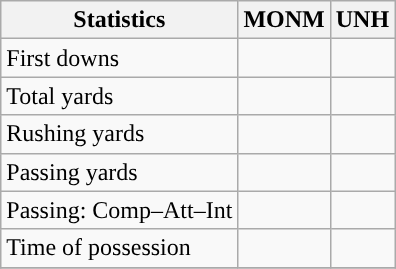<table class="wikitable" style="float: left;">
<tr>
<th>Statistics</th>
<th>MONM</th>
<th>UNH</th>
</tr>
<tr>
<td>First downs</td>
<td></td>
<td></td>
</tr>
<tr>
<td>Total yards</td>
<td></td>
<td></td>
</tr>
<tr>
<td>Rushing yards</td>
<td></td>
<td></td>
</tr>
<tr>
<td>Passing yards</td>
<td></td>
<td></td>
</tr>
<tr>
<td>Passing: Comp–Att–Int</td>
<td></td>
<td></td>
</tr>
<tr>
<td>Time of possession</td>
<td></td>
<td></td>
</tr>
<tr>
</tr>
</table>
